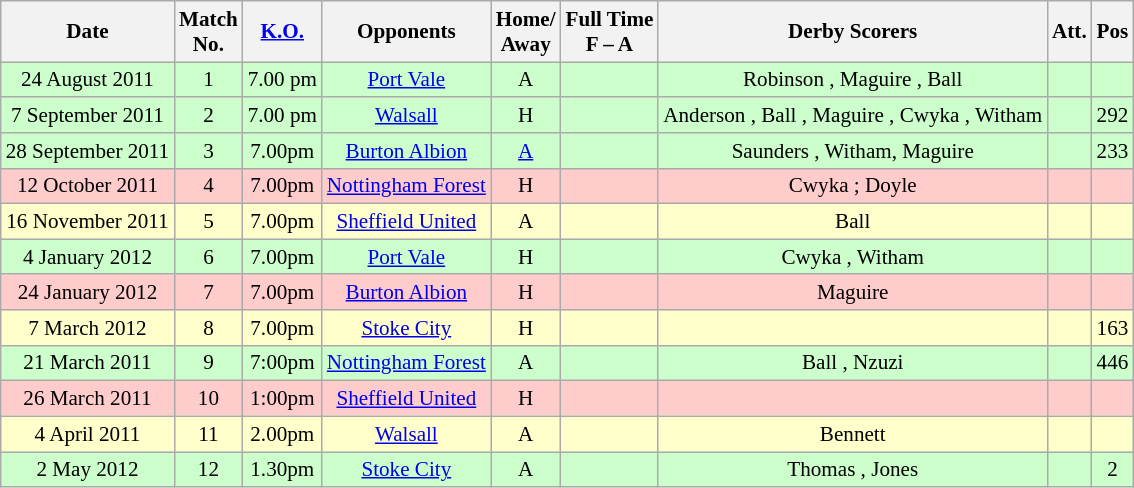<table class="wikitable" style="text-align:center; font-size:88%">
<tr>
<th>Date</th>
<th>Match<br>No.</th>
<th><a href='#'>K.O.</a></th>
<th>Opponents</th>
<th>Home/<br>Away</th>
<th>Full Time<br>F – A</th>
<th>Derby Scorers</th>
<th>Att.</th>
<th>Pos</th>
</tr>
<tr bgcolor="#CCFFCC">
<td>24 August 2011</td>
<td>1</td>
<td>7.00 pm</td>
<td><a href='#'>Port Vale</a></td>
<td>A</td>
<td></td>
<td>Robinson , Maguire , Ball </td>
<td></td>
<td></td>
</tr>
<tr bgcolor="#CCFFCC">
<td>7 September 2011</td>
<td>2</td>
<td>7.00 pm</td>
<td><a href='#'>Walsall</a></td>
<td>H</td>
<td></td>
<td>Anderson , Ball , Maguire , Cwyka , Witham </td>
<td></td>
<td>292</td>
</tr>
<tr bgcolor="#CCFFCC">
<td>28 September 2011</td>
<td>3</td>
<td>7.00pm</td>
<td><a href='#'>Burton Albion</a></td>
<td><a href='#'>A</a></td>
<td></td>
<td>Saunders , Witham, Maguire </td>
<td></td>
<td>233</td>
</tr>
<tr bgcolor="#ffcccc">
<td>12 October 2011</td>
<td>4</td>
<td>7.00pm</td>
<td><a href='#'>Nottingham Forest</a></td>
<td>H</td>
<td></td>
<td>Cwyka ; Doyle </td>
<td></td>
<td></td>
</tr>
<tr bgcolor="#ffffcc">
<td>16 November 2011</td>
<td>5</td>
<td>7.00pm</td>
<td><a href='#'>Sheffield United</a></td>
<td>A</td>
<td></td>
<td>Ball  </td>
<td></td>
<td></td>
</tr>
<tr bgcolor="#CCFFCC">
<td>4 January 2012</td>
<td>6</td>
<td>7.00pm</td>
<td><a href='#'>Port Vale</a></td>
<td>H</td>
<td></td>
<td>Cwyka  , Witham </td>
<td></td>
<td></td>
</tr>
<tr bgcolor="#ffcccc">
<td>24 January 2012</td>
<td>7</td>
<td>7.00pm</td>
<td><a href='#'>Burton Albion</a></td>
<td>H</td>
<td></td>
<td>Maguire </td>
<td></td>
<td></td>
</tr>
<tr bgcolor="#ffffcc">
<td>7 March 2012</td>
<td>8</td>
<td>7.00pm</td>
<td><a href='#'>Stoke City</a></td>
<td>H</td>
<td></td>
<td></td>
<td></td>
<td>163</td>
</tr>
<tr bgcolor="#CCFFCC">
<td>21 March 2011</td>
<td>9</td>
<td>7:00pm</td>
<td><a href='#'>Nottingham Forest</a></td>
<td>A</td>
<td></td>
<td>Ball , Nzuzi </td>
<td></td>
<td>446</td>
</tr>
<tr bgcolor="#FFCCCC">
<td>26 March 2011</td>
<td>10</td>
<td>1:00pm</td>
<td><a href='#'>Sheffield United</a></td>
<td>H</td>
<td></td>
<td></td>
<td></td>
<td></td>
</tr>
<tr bgcolor="#FFFFCC">
<td>4 April 2011</td>
<td>11</td>
<td>2.00pm</td>
<td><a href='#'>Walsall</a></td>
<td>A</td>
<td></td>
<td>Bennett </td>
<td></td>
<td></td>
</tr>
<tr bgcolor="#CCFFCC">
<td>2 May 2012</td>
<td>12</td>
<td>1.30pm</td>
<td><a href='#'>Stoke City</a></td>
<td>A</td>
<td></td>
<td>Thomas , Jones </td>
<td></td>
<td>2</td>
</tr>
</table>
